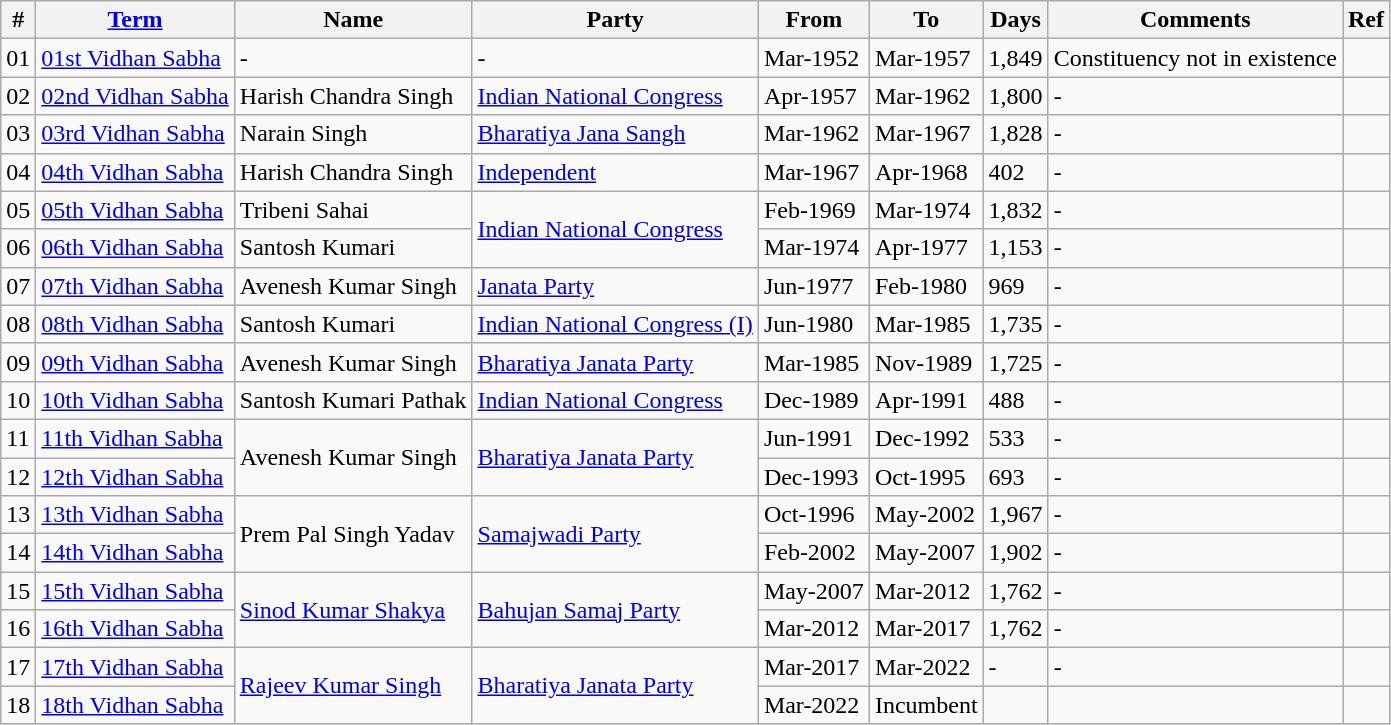<table class="wikitable sortable">
<tr>
<th>#</th>
<th><a href='#'>Term</a></th>
<th>Name</th>
<th>Party</th>
<th>From</th>
<th>To</th>
<th>Days</th>
<th>Comments</th>
<th>Ref</th>
</tr>
<tr>
<td>01</td>
<td><a href='#'>01st Vidhan Sabha</a></td>
<td>-</td>
<td>-</td>
<td>Mar-1952</td>
<td>Mar-1957</td>
<td>1,849</td>
<td>Constituency not in existence</td>
<td></td>
</tr>
<tr>
<td>02</td>
<td><a href='#'>02nd Vidhan Sabha</a></td>
<td>Harish  Chandra Singh</td>
<td><a href='#'>Indian National Congress</a></td>
<td>Apr-1957</td>
<td>Mar-1962</td>
<td>1,800</td>
<td>-</td>
<td></td>
</tr>
<tr>
<td>03</td>
<td><a href='#'>03rd Vidhan Sabha</a></td>
<td>Narain Singh</td>
<td><a href='#'>Bharatiya Jana Sangh</a></td>
<td>Mar-1962</td>
<td>Mar-1967</td>
<td>1,828</td>
<td>-</td>
<td></td>
</tr>
<tr>
<td>04</td>
<td><a href='#'>04th Vidhan Sabha</a></td>
<td>Harish Chandra Singh</td>
<td><a href='#'>Independent</a></td>
<td>Mar-1967</td>
<td>Apr-1968</td>
<td>402</td>
<td>-</td>
<td></td>
</tr>
<tr>
<td>05</td>
<td><a href='#'>05th Vidhan Sabha</a></td>
<td>Tribeni  Sahai</td>
<td rowspan="2"><a href='#'>Indian National Congress</a></td>
<td>Feb-1969</td>
<td>Mar-1974</td>
<td>1,832</td>
<td>-</td>
<td></td>
</tr>
<tr>
<td>06</td>
<td><a href='#'>06th Vidhan Sabha</a></td>
<td>Santosh  Kumari</td>
<td>Mar-1974</td>
<td>Apr-1977</td>
<td>1,153</td>
<td>-</td>
<td></td>
</tr>
<tr>
<td>07</td>
<td><a href='#'>07th Vidhan Sabha</a></td>
<td>Avenesh  Kumar Singh</td>
<td><a href='#'>Janata Party</a></td>
<td>Jun-1977</td>
<td>Feb-1980</td>
<td>969</td>
<td>-</td>
<td></td>
</tr>
<tr>
<td>08</td>
<td><a href='#'>08th Vidhan Sabha</a></td>
<td>Santosh  Kumari</td>
<td><a href='#'>Indian National Congress (I)</a></td>
<td>Jun-1980</td>
<td>Mar-1985</td>
<td>1,735</td>
<td>-</td>
<td></td>
</tr>
<tr>
<td>09</td>
<td><a href='#'>09th Vidhan Sabha</a></td>
<td>Avenesh  Kumar Singh</td>
<td><a href='#'>Bharatiya Janata Party</a></td>
<td>Mar-1985</td>
<td>Nov-1989</td>
<td>1,725</td>
<td>-</td>
<td></td>
</tr>
<tr>
<td>10</td>
<td><a href='#'>10th Vidhan Sabha</a></td>
<td>Santosh  Kumari Pathak</td>
<td><a href='#'>Indian National Congress</a></td>
<td>Dec-1989</td>
<td>Apr-1991</td>
<td>488</td>
<td>-</td>
<td></td>
</tr>
<tr>
<td>11</td>
<td><a href='#'>11th Vidhan Sabha</a></td>
<td rowspan="2">Avenesh  Kumar Singh</td>
<td rowspan="2"><a href='#'>Bharatiya Janata Party</a></td>
<td>Jun-1991</td>
<td>Dec-1992</td>
<td>533</td>
<td>-</td>
<td></td>
</tr>
<tr>
<td>12</td>
<td><a href='#'>12th Vidhan Sabha</a></td>
<td>Dec-1993</td>
<td>Oct-1995</td>
<td>693</td>
<td>-</td>
<td></td>
</tr>
<tr>
<td>13</td>
<td><a href='#'>13th Vidhan Sabha</a></td>
<td rowspan="2">Prem Pal  Singh Yadav</td>
<td rowspan="2"><a href='#'>Samajwadi Party</a></td>
<td>Oct-1996</td>
<td>May-2002</td>
<td>1,967</td>
<td>-</td>
<td></td>
</tr>
<tr>
<td>14</td>
<td><a href='#'>14th Vidhan Sabha</a></td>
<td>Feb-2002</td>
<td>May-2007</td>
<td>1,902</td>
<td>-</td>
<td></td>
</tr>
<tr>
<td>15</td>
<td><a href='#'>15th Vidhan Sabha</a></td>
<td rowspan="2"><a href='#'>Sinod Kumar Shakya</a></td>
<td rowspan="2"><a href='#'>Bahujan Samaj Party</a></td>
<td>May-2007</td>
<td>Mar-2012</td>
<td>1,762</td>
<td>-</td>
<td></td>
</tr>
<tr>
<td>16</td>
<td><a href='#'>16th Vidhan Sabha</a></td>
<td>Mar-2012</td>
<td>Mar-2017</td>
<td>1,762</td>
<td>-</td>
<td></td>
</tr>
<tr>
<td>17</td>
<td><a href='#'>17th Vidhan Sabha</a></td>
<td rowspan="2"><a href='#'>Rajeev Kumar Singh</a></td>
<td rowspan="2"><a href='#'>Bharatiya Janata Party</a></td>
<td>Mar-2017</td>
<td>Mar-2022</td>
<td>-</td>
<td>-</td>
<td></td>
</tr>
<tr>
<td>18</td>
<td><a href='#'>18th Vidhan Sabha</a></td>
<td>Mar-2022</td>
<td>Incumbent</td>
<td></td>
<td></td>
<td></td>
</tr>
</table>
